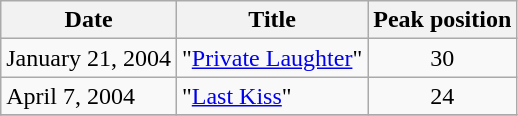<table class="wikitable">
<tr>
<th>Date</th>
<th>Title</th>
<th>Peak position</th>
</tr>
<tr>
<td>January 21, 2004</td>
<td>"<a href='#'>Private Laughter</a>"</td>
<td align="center">30</td>
</tr>
<tr>
<td>April 7, 2004</td>
<td>"<a href='#'>Last Kiss</a>"</td>
<td align="center">24</td>
</tr>
<tr>
</tr>
</table>
